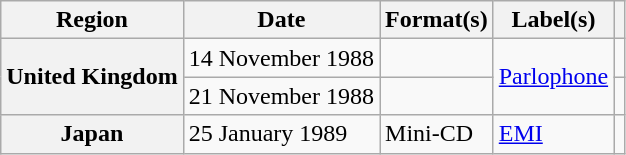<table class="wikitable plainrowheaders">
<tr>
<th scope="col">Region</th>
<th scope="col">Date</th>
<th scope="col">Format(s)</th>
<th scope="col">Label(s)</th>
<th scope="col"></th>
</tr>
<tr>
<th scope="row" rowspan="2">United Kingdom</th>
<td>14 November 1988</td>
<td></td>
<td rowspan="2"><a href='#'>Parlophone</a></td>
<td align="center"></td>
</tr>
<tr>
<td>21 November 1988</td>
<td></td>
<td align="center"></td>
</tr>
<tr>
<th scope="row">Japan</th>
<td>25 January 1989</td>
<td>Mini-CD</td>
<td><a href='#'>EMI</a></td>
<td align="center"></td>
</tr>
</table>
